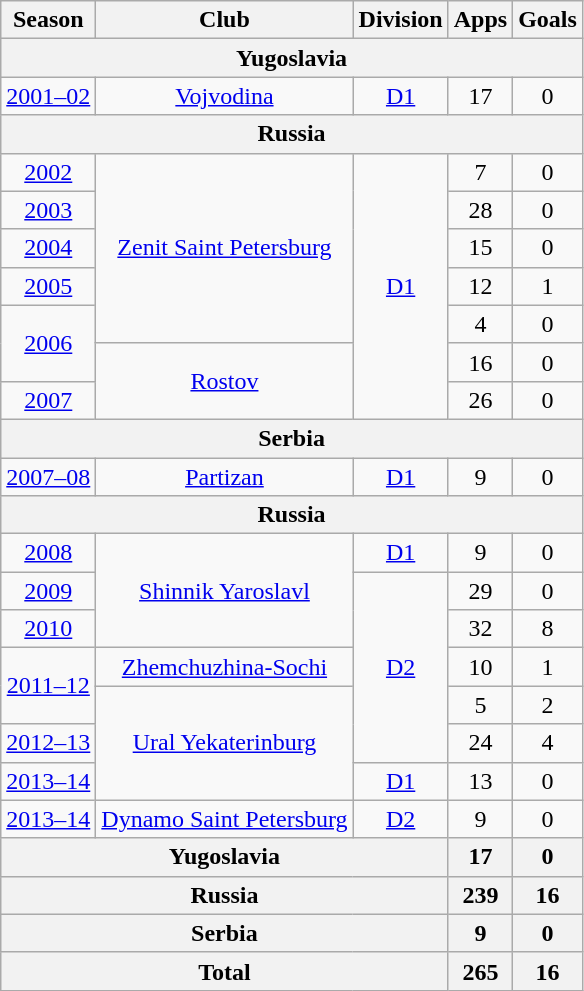<table class="wikitable" style="text-align:center">
<tr>
<th>Season</th>
<th>Club</th>
<th>Division</th>
<th>Apps</th>
<th>Goals</th>
</tr>
<tr>
<th colspan=5>Yugoslavia</th>
</tr>
<tr>
<td><a href='#'>2001–02</a></td>
<td rowspan="1"><a href='#'>Vojvodina</a></td>
<td rowspan="1"><a href='#'>D1</a></td>
<td>17</td>
<td>0</td>
</tr>
<tr>
<th colspan=5>Russia</th>
</tr>
<tr>
<td><a href='#'>2002</a></td>
<td rowspan="5"><a href='#'>Zenit Saint Petersburg</a></td>
<td rowspan="7"><a href='#'>D1</a></td>
<td>7</td>
<td>0</td>
</tr>
<tr>
<td><a href='#'>2003</a></td>
<td>28</td>
<td>0</td>
</tr>
<tr>
<td><a href='#'>2004</a></td>
<td>15</td>
<td>0</td>
</tr>
<tr>
<td><a href='#'>2005</a></td>
<td>12</td>
<td>1</td>
</tr>
<tr>
<td rowspan="2"><a href='#'>2006</a></td>
<td>4</td>
<td>0</td>
</tr>
<tr>
<td rowspan="2"><a href='#'>Rostov</a></td>
<td>16</td>
<td>0</td>
</tr>
<tr>
<td><a href='#'>2007</a></td>
<td>26</td>
<td>0</td>
</tr>
<tr>
<th colspan=5>Serbia</th>
</tr>
<tr>
<td><a href='#'>2007–08</a></td>
<td rowspan="1"><a href='#'>Partizan</a></td>
<td rowspan="1"><a href='#'>D1</a></td>
<td>9</td>
<td>0</td>
</tr>
<tr>
<th colspan=5>Russia</th>
</tr>
<tr>
<td><a href='#'>2008</a></td>
<td rowspan="3"><a href='#'>Shinnik Yaroslavl</a></td>
<td rowspan="1"><a href='#'>D1</a></td>
<td>9</td>
<td>0</td>
</tr>
<tr>
<td><a href='#'>2009</a></td>
<td rowspan="5"><a href='#'>D2</a></td>
<td>29</td>
<td>0</td>
</tr>
<tr>
<td><a href='#'>2010</a></td>
<td>32</td>
<td>8</td>
</tr>
<tr>
<td rowspan="2"><a href='#'>2011–12</a></td>
<td rowspan="1"><a href='#'>Zhemchuzhina-Sochi</a></td>
<td>10</td>
<td>1</td>
</tr>
<tr>
<td rowspan="3"><a href='#'>Ural Yekaterinburg</a></td>
<td>5</td>
<td>2</td>
</tr>
<tr>
<td><a href='#'>2012–13</a></td>
<td>24</td>
<td>4</td>
</tr>
<tr>
<td><a href='#'>2013–14</a></td>
<td rowspan="1"><a href='#'>D1</a></td>
<td>13</td>
<td>0</td>
</tr>
<tr>
<td><a href='#'>2013–14</a></td>
<td rowspan="1"><a href='#'>Dynamo Saint Petersburg</a></td>
<td rowspan="1"><a href='#'>D2</a></td>
<td>9</td>
<td>0</td>
</tr>
<tr>
<th colspan=3>Yugoslavia</th>
<th>17</th>
<th>0</th>
</tr>
<tr>
<th colspan=3>Russia</th>
<th>239</th>
<th>16</th>
</tr>
<tr>
<th colspan=3>Serbia</th>
<th>9</th>
<th>0</th>
</tr>
<tr>
<th colspan=3>Total</th>
<th>265</th>
<th>16</th>
</tr>
</table>
